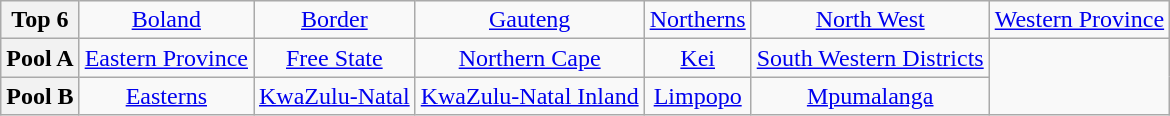<table class="wikitable" style="text-align: center" style="font-size: 95%; border: 1px #aaaaaa solid; border-collapse: collapse; clear:center;">
<tr>
<th>Top 6</th>
<td><a href='#'>Boland</a></td>
<td><a href='#'>Border</a></td>
<td><a href='#'>Gauteng</a></td>
<td><a href='#'>Northerns</a></td>
<td><a href='#'>North West</a></td>
<td><a href='#'>Western Province</a></td>
</tr>
<tr>
<th>Pool A</th>
<td><a href='#'>Eastern Province</a></td>
<td><a href='#'>Free State</a></td>
<td><a href='#'>Northern Cape</a></td>
<td><a href='#'>Kei</a></td>
<td><a href='#'>South Western Districts</a></td>
</tr>
<tr>
<th>Pool B</th>
<td><a href='#'>Easterns</a></td>
<td><a href='#'>KwaZulu-Natal</a></td>
<td><a href='#'>KwaZulu-Natal Inland</a></td>
<td><a href='#'>Limpopo</a></td>
<td><a href='#'>Mpumalanga</a></td>
</tr>
</table>
